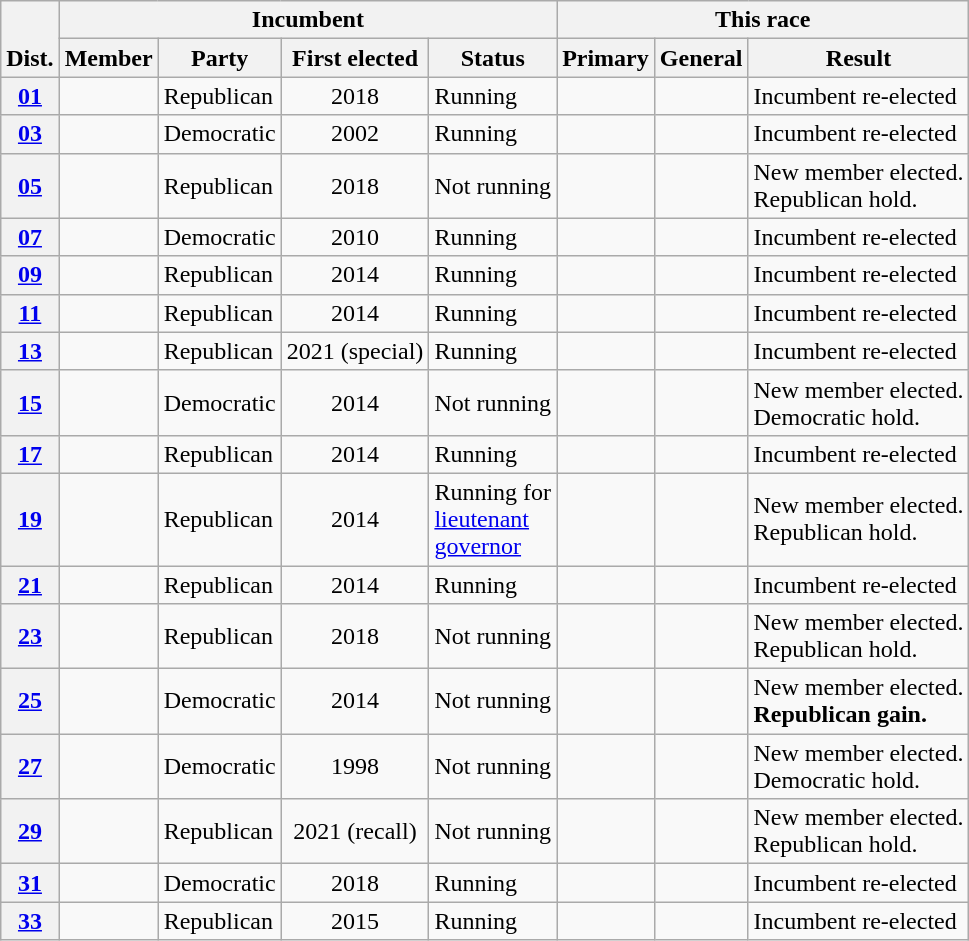<table class="wikitable sortable">
<tr valign=bottom>
<th colspan=1 rowspan=2>Dist.</th>
<th colspan=4>Incumbent</th>
<th colspan=3>This race</th>
</tr>
<tr valign=bottom>
<th>Member</th>
<th>Party</th>
<th>First elected</th>
<th>Status</th>
<th>Primary</th>
<th>General</th>
<th>Result</th>
</tr>
<tr>
<th><a href='#'>01</a></th>
<td></td>
<td>Republican</td>
<td align=center>2018</td>
<td>Running</td>
<td nowrap></td>
<td nowrap></td>
<td>Incumbent re-elected</td>
</tr>
<tr>
<th><a href='#'>03</a></th>
<td></td>
<td>Democratic</td>
<td align=center>2002</td>
<td>Running</td>
<td nowrap></td>
<td nowrap></td>
<td>Incumbent re-elected</td>
</tr>
<tr>
<th><a href='#'>05</a></th>
<td></td>
<td>Republican</td>
<td align=center>2018</td>
<td>Not running</td>
<td nowrap></td>
<td nowrap></td>
<td>New member elected.<br>Republican hold.</td>
</tr>
<tr>
<th><a href='#'>07</a></th>
<td></td>
<td>Democratic</td>
<td align=center>2010</td>
<td>Running</td>
<td nowrap></td>
<td nowrap></td>
<td>Incumbent re-elected</td>
</tr>
<tr>
<th><a href='#'>09</a></th>
<td></td>
<td>Republican</td>
<td align=center>2014</td>
<td>Running</td>
<td nowrap></td>
<td nowrap></td>
<td>Incumbent re-elected</td>
</tr>
<tr>
<th><a href='#'>11</a></th>
<td></td>
<td>Republican</td>
<td align=center>2014</td>
<td>Running</td>
<td nowrap></td>
<td nowrap></td>
<td>Incumbent re-elected</td>
</tr>
<tr>
<th><a href='#'>13</a></th>
<td></td>
<td>Republican</td>
<td align=center>2021 (special)</td>
<td>Running</td>
<td nowrap></td>
<td nowrap></td>
<td>Incumbent re-elected</td>
</tr>
<tr>
<th><a href='#'>15</a></th>
<td></td>
<td>Democratic</td>
<td align=center>2014</td>
<td>Not running</td>
<td nowrap></td>
<td nowrap></td>
<td>New member elected.<br>Democratic hold.</td>
</tr>
<tr>
<th><a href='#'>17</a></th>
<td></td>
<td>Republican</td>
<td align=center>2014</td>
<td>Running</td>
<td nowrap></td>
<td nowrap></td>
<td>Incumbent re-elected</td>
</tr>
<tr>
<th><a href='#'>19</a></th>
<td></td>
<td>Republican</td>
<td align=center>2014</td>
<td>Running for<br><a href='#'>lieutenant<br>governor</a></td>
<td nowrap></td>
<td nowrap></td>
<td>New member elected.<br>Republican hold.</td>
</tr>
<tr>
<th><a href='#'>21</a></th>
<td></td>
<td>Republican</td>
<td align=center>2014</td>
<td>Running</td>
<td nowrap></td>
<td nowrap></td>
<td>Incumbent re-elected</td>
</tr>
<tr>
<th><a href='#'>23</a></th>
<td></td>
<td>Republican</td>
<td align=center>2018</td>
<td>Not running</td>
<td nowrap></td>
<td nowrap></td>
<td>New member elected.<br>Republican hold.</td>
</tr>
<tr>
<th><a href='#'>25</a></th>
<td></td>
<td>Democratic</td>
<td align=center>2014</td>
<td>Not running</td>
<td nowrap></td>
<td nowrap></td>
<td>New member elected.<br><strong>Republican gain.</strong></td>
</tr>
<tr>
<th><a href='#'>27</a></th>
<td></td>
<td>Democratic</td>
<td align=center>1998</td>
<td>Not running</td>
<td nowrap></td>
<td nowrap></td>
<td>New member elected.<br>Democratic hold.</td>
</tr>
<tr>
<th><a href='#'>29</a></th>
<td></td>
<td>Republican</td>
<td align=center>2021 (recall)</td>
<td>Not running</td>
<td nowrap></td>
<td nowrap></td>
<td>New member elected.<br>Republican hold.</td>
</tr>
<tr>
<th><a href='#'>31</a></th>
<td></td>
<td>Democratic</td>
<td align=center>2018</td>
<td>Running</td>
<td nowrap></td>
<td nowrap></td>
<td>Incumbent re-elected</td>
</tr>
<tr>
<th><a href='#'>33</a></th>
<td></td>
<td>Republican</td>
<td align=center>2015</td>
<td>Running</td>
<td nowrap></td>
<td nowrap></td>
<td>Incumbent re-elected</td>
</tr>
</table>
